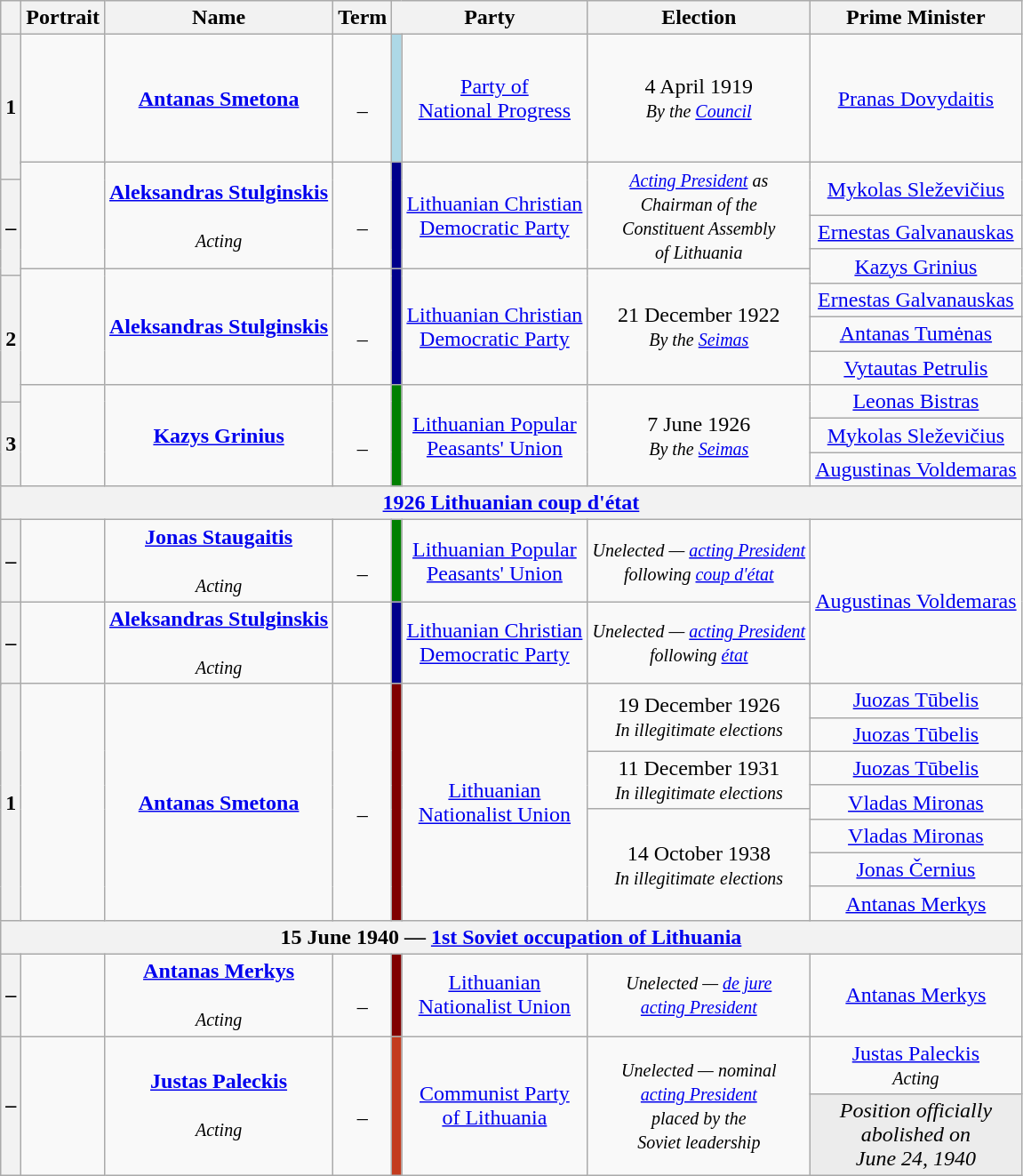<table class="wikitable sticky-header" style="text-align:center;">
<tr>
<th class="unsortable" scope="col"></th>
<th class="unsortable" scope="col">Portrait</th>
<th scope="col">Name<br></th>
<th class="unsortable" scope="col">Term</th>
<th colspan="2" scope="col">Party</th>
<th class="unsortable" scope="col">Election</th>
<th scope="col">Prime Minister</th>
</tr>
<tr style="height:6em;">
<th rowspan="3" scope="row">1</th>
<td rowspan="2"></td>
<td rowspan="2"><strong><a href='#'>Antanas Smetona</a></strong><br></td>
<td rowspan="2"><br>–<br></td>
<td rowspan="2" style="background-color:#ADD8E6"></td>
<td rowspan="2"><a href='#'>Party of</a><br><a href='#'>National Progress</a></td>
<td rowspan="2" class="nowrap">4 April 1919<br><em><small>By the <a href='#'>Council</a></small></em></td>
<td data-sort-value="Adams, John"><a href='#'>Pranas Dovydaitis</a></td>
</tr>
<tr>
<td rowspan="3"><a href='#'>Mykolas Sleževičius</a></td>
</tr>
<tr>
<td rowspan="4"></td>
<td rowspan="4"><strong><a href='#'>Aleksandras Stulginskis</a></strong><br><em><br><small>Acting</small></em></td>
<td rowspan="4"><br>–<br></td>
<td rowspan="4" style="background-color:#00008B"></td>
<td rowspan="4"><a href='#'>Lithuanian Christian</a><br><a href='#'>Democratic Party</a></td>
<td rowspan="4"><em><small><a href='#'>Acting President</a> as<br>Chairman of the<br>Constituent Assembly<br>of Lithuania</small></em></td>
</tr>
<tr>
<th rowspan="4"><strong>–</strong></th>
</tr>
<tr>
<td><a href='#'>Ernestas Galvanauskas</a></td>
</tr>
<tr>
<td rowspan="3"><a href='#'>Kazys Grinius</a></td>
</tr>
<tr>
<td rowspan="6"></td>
<td rowspan="6"><strong><a href='#'>Aleksandras Stulginskis</a></strong><br></td>
<td rowspan="6"><br>–<br></td>
<td rowspan="6" style="background-color:#00008B"></td>
<td rowspan="6"><a href='#'>Lithuanian Christian</a><br><a href='#'>Democratic Party</a></td>
<td rowspan="6">21 December 1922<br><em><small>By the <a href='#'>Seimas</a></small></em></td>
</tr>
<tr>
<th rowspan="6">2</th>
</tr>
<tr>
<td><a href='#'>Ernestas Galvanauskas</a></td>
</tr>
<tr>
<td><a href='#'>Antanas Tumėnas</a></td>
</tr>
<tr>
<td><a href='#'>Vytautas Petrulis</a></td>
</tr>
<tr>
<td rowspan="3"><a href='#'>Leonas Bistras</a></td>
</tr>
<tr>
<td rowspan="4"></td>
<td rowspan="4"><strong><a href='#'>Kazys Grinius</a></strong><br></td>
<td rowspan="4"><br>–<br></td>
<td rowspan="4" style="background-color:#008000"></td>
<td rowspan="4"><a href='#'>Lithuanian Popular</a><br><a href='#'>Peasants' Union</a></td>
<td rowspan="4">7 June 1926<br><em><small>By the <a href='#'>Seimas</a></small></em></td>
</tr>
<tr>
<th rowspan="3">3</th>
</tr>
<tr>
<td><a href='#'>Mykolas Sleževičius</a></td>
</tr>
<tr>
<td><a href='#'>Augustinas Voldemaras</a></td>
</tr>
<tr>
<th colspan="8"><strong><a href='#'>1926 Lithuanian coup d'état</a></strong></th>
</tr>
<tr>
<th><strong>–</strong></th>
<td></td>
<td><strong><a href='#'>Jonas Staugaitis</a></strong><br><em><br><small>Acting</small></em></td>
<td><br>–<br></td>
<td style="background-color:#008000"></td>
<td><a href='#'>Lithuanian Popular</a><br><a href='#'>Peasants' Union</a></td>
<td><em><small>Unelected — <a href='#'>acting President</a></small></em><br><em><small>following <a href='#'>coup d'état</a></small></em></td>
<td rowspan="4"><a href='#'>Augustinas Voldemaras</a></td>
</tr>
<tr>
<th rowspan="2"><strong>–</strong></th>
<td></td>
<td><strong><a href='#'>Aleksandras Stulginskis</a></strong><br><em><br><small>Acting</small></em></td>
<td></td>
<td style="background-color:#00008B"></td>
<td><a href='#'>Lithuanian Christian</a><br><a href='#'>Democratic Party</a></td>
<td><em><small>Unelected — <a href='#'>acting President</a></small></em><br><em><small>following <a href='#'>état</a></small></em></td>
</tr>
<tr>
<td rowspan="11"></td>
<td rowspan="11"><strong><a href='#'>Antanas Smetona</a></strong><br></td>
<td rowspan="11"><br>–<br></td>
<td rowspan="11" style="background-color:#800000"></td>
<td rowspan="11"><a href='#'>Lithuanian</a><br><a href='#'>Nationalist Union</a></td>
<td rowspan="5">19 December 1926<br><em><small>In illegitimate elections</small></em></td>
</tr>
<tr>
<th rowspan="10">1</th>
</tr>
<tr>
<td><a href='#'>Juozas Tūbelis</a></td>
</tr>
<tr>
<td><a href='#'>Juozas Tūbelis</a></td>
</tr>
<tr>
<td rowspan="2"><a href='#'>Juozas Tūbelis</a></td>
</tr>
<tr>
<td rowspan="2">11 December 1931<br><em><small>In illegitimate elections</small></em></td>
</tr>
<tr>
<td rowspan="2"><a href='#'>Vladas Mironas</a></td>
</tr>
<tr>
<td rowspan="4">14 October 1938<br><em><small>In illegitimate</small></em> <em><small>elections</small></em></td>
</tr>
<tr>
<td><a href='#'>Vladas Mironas</a></td>
</tr>
<tr>
<td><a href='#'>Jonas Černius</a></td>
</tr>
<tr>
<td><a href='#'>Antanas Merkys</a></td>
</tr>
<tr>
<th colspan="8">15 June 1940 — <a href='#'>1st Soviet occupation of Lithuania</a></th>
</tr>
<tr>
<th><strong>–</strong></th>
<td></td>
<td><strong><a href='#'>Antanas Merkys</a></strong><br><em><br><small>Acting</small></em></td>
<td><br>–<br></td>
<td style="background-color:#800000"></td>
<td><a href='#'>Lithuanian</a><br><a href='#'>Nationalist Union</a></td>
<td><em><small>Unelected — <a href='#'>de jure</a></small></em><br><em><small><a href='#'>acting President</a></small></em></td>
<td><a href='#'>Antanas Merkys</a></td>
</tr>
<tr>
<th rowspan="2"><strong>–</strong></th>
<td rowspan="2"></td>
<td rowspan="2"><strong><a href='#'>Justas Paleckis</a></strong><br><em><br><small>Acting</small></em></td>
<td rowspan="2"><br>–<br></td>
<td rowspan="2" style="background-color:#C33B1E"></td>
<td rowspan="2"><a href='#'>Communist Party</a><br><a href='#'>of Lithuania</a></td>
<td rowspan="2"><em><small>Unelected — nominal</small></em><br><em><small><a href='#'>acting President</a></small></em><br><em><small>placed by the</small></em><br><em><small>Soviet leadership</small></em></td>
<td><a href='#'>Justas Paleckis</a><em><br><small>Acting</small></em></td>
</tr>
<tr>
<td style="background-color:#ececec"><em>Position officially<br>abolished on<br>June 24, 1940</em></td>
</tr>
</table>
